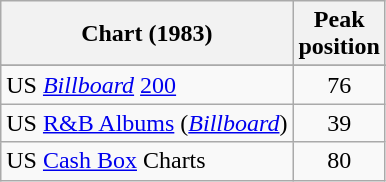<table class="wikitable sortable">
<tr>
<th>Chart (1983)</th>
<th>Peak<br>position</th>
</tr>
<tr>
</tr>
<tr>
<td>US <em><a href='#'>Billboard</a></em> <a href='#'>200</a></td>
<td align=center>76</td>
</tr>
<tr>
<td>US <a href='#'>R&B Albums</a> (<em><a href='#'>Billboard</a></em>)</td>
<td align=center>39</td>
</tr>
<tr>
<td>US <a href='#'>Cash Box</a> Charts</td>
<td align=center>80</td>
</tr>
</table>
